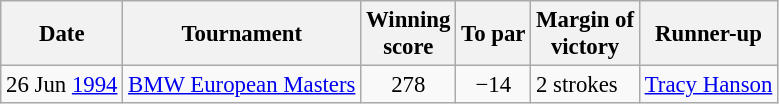<table class="wikitable" style="font-size:95%;">
<tr>
<th>Date</th>
<th>Tournament</th>
<th>Winning<br>score</th>
<th>To par</th>
<th>Margin of<br>victory</th>
<th>Runner-up</th>
</tr>
<tr>
<td align=right>26 Jun <a href='#'>1994</a></td>
<td><a href='#'>BMW European Masters</a></td>
<td align=center>278</td>
<td align=center>−14</td>
<td>2 strokes</td>
<td> <a href='#'>Tracy Hanson</a></td>
</tr>
</table>
